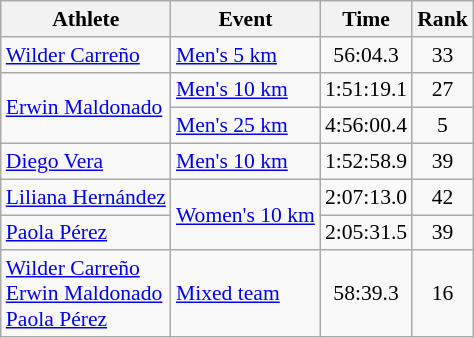<table class="wikitable" style="font-size:90%;">
<tr>
<th>Athlete</th>
<th>Event</th>
<th>Time</th>
<th>Rank</th>
</tr>
<tr align=center>
<td align=left><a href='#'>Wilder Carreño</a></td>
<td align=left><a href='#'>Men's 5 km</a></td>
<td>56:04.3</td>
<td>33</td>
</tr>
<tr align=center>
<td align=left rowspan=2><a href='#'>Erwin Maldonado</a></td>
<td align=left><a href='#'>Men's 10 km</a></td>
<td>1:51:19.1</td>
<td>27</td>
</tr>
<tr align=center>
<td align=left><a href='#'>Men's 25 km</a></td>
<td>4:56:00.4</td>
<td>5</td>
</tr>
<tr align=center>
<td align=left><a href='#'>Diego Vera</a></td>
<td align=left><a href='#'>Men's 10 km</a></td>
<td>1:52:58.9</td>
<td>39</td>
</tr>
<tr align=center>
<td align=left><a href='#'>Liliana Hernández</a></td>
<td align=left rowspan=2><a href='#'>Women's 10 km</a></td>
<td>2:07:13.0</td>
<td>42</td>
</tr>
<tr align=center>
<td align=left><a href='#'>Paola Pérez</a></td>
<td>2:05:31.5</td>
<td>39</td>
</tr>
<tr align=center>
<td align=left><a href='#'>Wilder Carreño</a><br><a href='#'>Erwin Maldonado</a><br><a href='#'>Paola Pérez</a></td>
<td align=left><a href='#'>Mixed team</a></td>
<td>58:39.3</td>
<td>16</td>
</tr>
</table>
